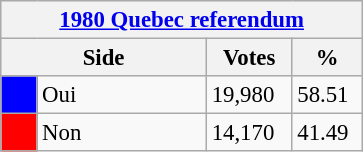<table class="wikitable" style="font-size: 95%; clear:both">
<tr style="background-color:#E9E9E9">
<th colspan=4><a href='#'>1980 Quebec referendum</a></th>
</tr>
<tr style="background-color:#E9E9E9">
<th colspan=2 style="width: 130px">Side</th>
<th style="width: 50px">Votes</th>
<th style="width: 40px">%</th>
</tr>
<tr>
<td bgcolor="blue"></td>
<td>Oui</td>
<td>19,980</td>
<td>58.51</td>
</tr>
<tr>
<td bgcolor="red"></td>
<td>Non</td>
<td>14,170</td>
<td>41.49</td>
</tr>
</table>
